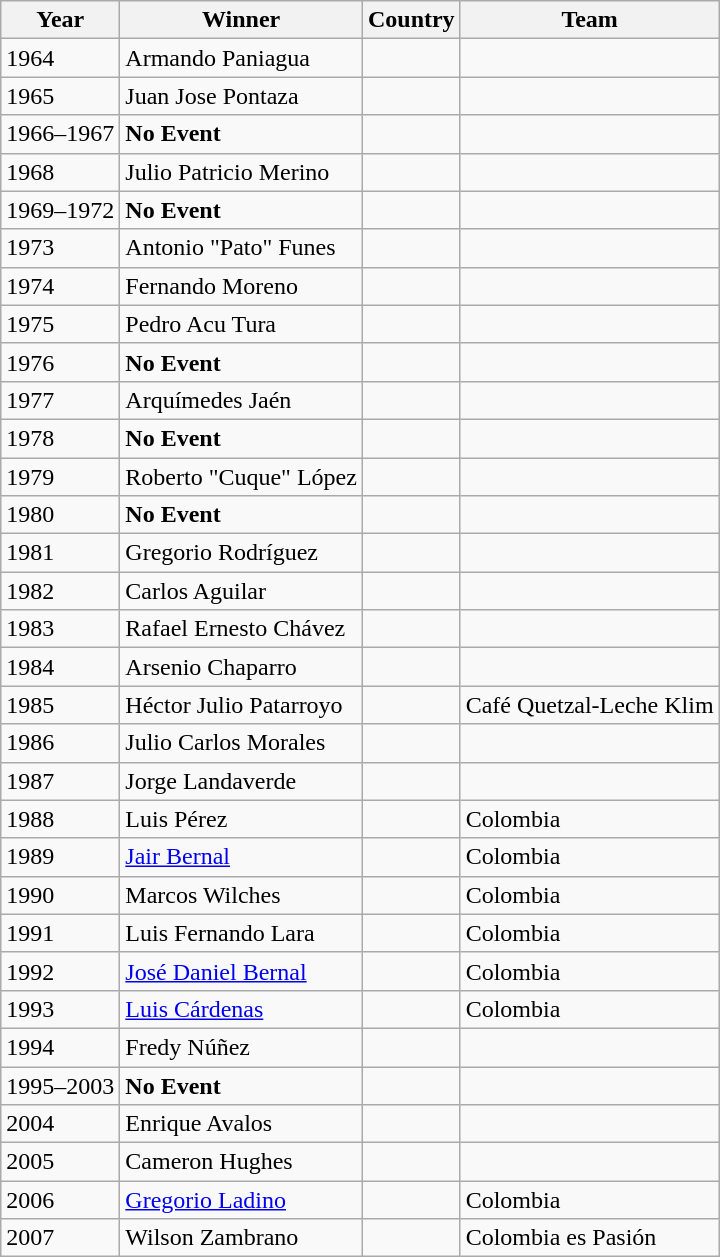<table class = "wikitable">
<tr>
<th>Year</th>
<th>Winner</th>
<th>Country</th>
<th>Team</th>
</tr>
<tr>
<td>1964</td>
<td>Armando Paniagua</td>
<td></td>
<td></td>
</tr>
<tr>
<td>1965</td>
<td>Juan Jose Pontaza</td>
<td></td>
<td></td>
</tr>
<tr>
<td>1966–1967</td>
<td><strong> No Event</strong></td>
<td></td>
<td></td>
</tr>
<tr>
<td>1968</td>
<td>Julio Patricio Merino</td>
<td></td>
<td></td>
</tr>
<tr>
<td>1969–1972</td>
<td><strong> No Event</strong></td>
<td></td>
<td></td>
</tr>
<tr>
<td>1973</td>
<td>Antonio "Pato" Funes</td>
<td></td>
<td></td>
</tr>
<tr>
<td>1974</td>
<td>Fernando Moreno</td>
<td></td>
<td></td>
</tr>
<tr>
<td>1975</td>
<td>Pedro Acu Tura</td>
<td></td>
<td></td>
</tr>
<tr>
<td>1976</td>
<td><strong> No Event</strong></td>
<td></td>
<td></td>
</tr>
<tr>
<td>1977</td>
<td>Arquímedes Jaén</td>
<td></td>
<td></td>
</tr>
<tr>
<td>1978</td>
<td><strong> No Event</strong></td>
<td></td>
<td></td>
</tr>
<tr>
<td>1979</td>
<td>Roberto "Cuque" López</td>
<td></td>
<td></td>
</tr>
<tr>
<td>1980</td>
<td><strong> No Event</strong></td>
<td></td>
<td></td>
</tr>
<tr>
<td>1981</td>
<td>Gregorio Rodríguez</td>
<td></td>
<td></td>
</tr>
<tr>
<td>1982</td>
<td>Carlos Aguilar</td>
<td></td>
<td></td>
</tr>
<tr>
<td>1983</td>
<td>Rafael Ernesto Chávez</td>
<td></td>
<td></td>
</tr>
<tr>
<td>1984</td>
<td>Arsenio Chaparro</td>
<td></td>
<td></td>
</tr>
<tr>
<td>1985</td>
<td>Héctor Julio Patarroyo</td>
<td></td>
<td>Café Quetzal-Leche Klim</td>
</tr>
<tr>
<td>1986</td>
<td>Julio Carlos Morales</td>
<td></td>
<td></td>
</tr>
<tr>
<td>1987</td>
<td>Jorge Landaverde</td>
<td></td>
<td></td>
</tr>
<tr>
<td>1988</td>
<td>Luis Pérez</td>
<td></td>
<td>Colombia</td>
</tr>
<tr>
<td>1989</td>
<td><a href='#'>Jair Bernal</a></td>
<td></td>
<td>Colombia</td>
</tr>
<tr>
<td>1990</td>
<td>Marcos Wilches</td>
<td></td>
<td>Colombia</td>
</tr>
<tr>
<td>1991</td>
<td>Luis Fernando Lara</td>
<td></td>
<td>Colombia</td>
</tr>
<tr>
<td>1992</td>
<td><a href='#'>José Daniel Bernal</a></td>
<td></td>
<td>Colombia</td>
</tr>
<tr>
<td>1993</td>
<td><a href='#'>Luis Cárdenas</a></td>
<td></td>
<td>Colombia</td>
</tr>
<tr>
<td>1994</td>
<td>Fredy Núñez</td>
<td></td>
<td></td>
</tr>
<tr>
<td>1995–2003</td>
<td><strong> No Event</strong></td>
<td></td>
<td></td>
</tr>
<tr>
<td>2004</td>
<td>Enrique Avalos</td>
<td></td>
<td></td>
</tr>
<tr>
<td>2005</td>
<td>Cameron Hughes</td>
<td></td>
<td></td>
</tr>
<tr>
<td>2006</td>
<td><a href='#'>Gregorio Ladino</a></td>
<td></td>
<td>Colombia</td>
</tr>
<tr>
<td>2007</td>
<td>Wilson Zambrano</td>
<td></td>
<td>Colombia es Pasión</td>
</tr>
</table>
